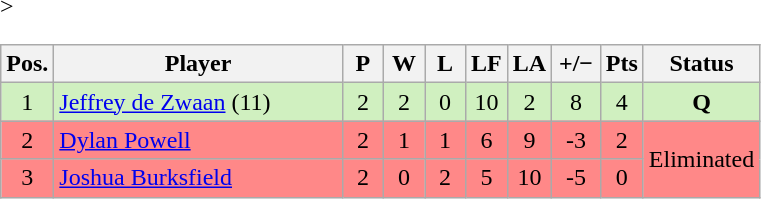<table class="wikitable" style="text-align:center; margin: 1em auto 1em auto, align:left">
<tr>
<th width=20>Pos.</th>
<th width=185>Player</th>
<th width=20>P</th>
<th width=20>W</th>
<th width=20>L</th>
<th width=20>LF</th>
<th width=20>LA</th>
<th width=25>+/−</th>
<th width=20>Pts</th>
<th width=70>Status</th>
</tr>
<tr style="background:#D0F0C0;" -->>
<td>1</td>
<td align=left> <a href='#'>Jeffrey de Zwaan</a> (11)</td>
<td>2</td>
<td>2</td>
<td>0</td>
<td>10</td>
<td>2</td>
<td>8</td>
<td>4</td>
<td rowspan=1><strong>Q</strong></td>
</tr>
<tr style="background:#FF8888; -->">
<td>2</td>
<td align=left> <a href='#'>Dylan Powell</a></td>
<td>2</td>
<td>1</td>
<td>1</td>
<td>6</td>
<td>9</td>
<td>-3</td>
<td>2</td>
<td rowspan=2>Eliminated</td>
</tr>
<tr style="background:#FF8888; -->">
<td>3</td>
<td align=left> <a href='#'>Joshua Burksfield</a></td>
<td>2</td>
<td>0</td>
<td>2</td>
<td>5</td>
<td>10</td>
<td>-5</td>
<td>0</td>
</tr>
</table>
